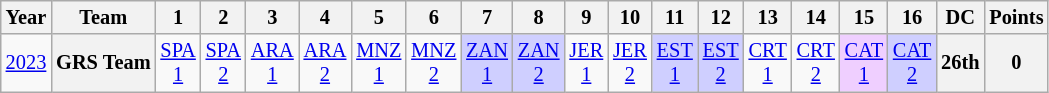<table class="wikitable" style="text-align:center; font-size:85%">
<tr>
<th>Year</th>
<th>Team</th>
<th>1</th>
<th>2</th>
<th>3</th>
<th>4</th>
<th>5</th>
<th>6</th>
<th>7</th>
<th>8</th>
<th>9</th>
<th>10</th>
<th>11</th>
<th>12</th>
<th>13</th>
<th>14</th>
<th>15</th>
<th>16</th>
<th>DC</th>
<th>Points</th>
</tr>
<tr>
<td><a href='#'>2023</a></td>
<th nowrap>GRS Team</th>
<td style="background:#"><a href='#'>SPA<br>1</a><br></td>
<td style="background:#"><a href='#'>SPA<br>2</a><br></td>
<td style="background:#"><a href='#'>ARA<br>1</a><br></td>
<td style="background:#"><a href='#'>ARA<br>2</a><br></td>
<td style="background:#"><a href='#'>MNZ<br>1</a><br></td>
<td style="background:#"><a href='#'>MNZ<br>2</a><br></td>
<td style="background:#CFCFFF"><a href='#'>ZAN<br>1</a><br></td>
<td style="background:#CFCFFF"><a href='#'>ZAN<br>2</a><br></td>
<td style="background:#"><a href='#'>JER<br>1</a></td>
<td style="background:#"><a href='#'>JER<br>2</a></td>
<td style="background:#CFCFFF"><a href='#'>EST<br>1</a><br></td>
<td style="background:#CFCFFF"><a href='#'>EST<br>2</a><br></td>
<td><a href='#'>CRT<br>1</a></td>
<td><a href='#'>CRT<br>2</a></td>
<td style="background:#EFCFFF"><a href='#'>CAT<br>1</a><br></td>
<td style="background:#CFCFFF"><a href='#'>CAT<br>2</a><br></td>
<th>26th</th>
<th>0</th>
</tr>
</table>
